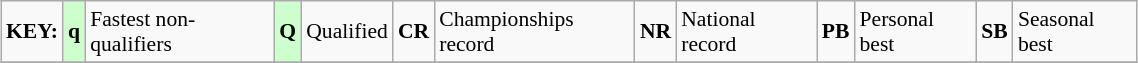<table class="wikitable" style="margin:0.5em auto; font-size:90%;position:relative;" width=60%>
<tr>
<td><strong>KEY:</strong></td>
<td bgcolor=ccffcc align=center><strong>q</strong></td>
<td>Fastest non-qualifiers</td>
<td bgcolor=ccffcc align=center><strong>Q</strong></td>
<td>Qualified</td>
<td align=center><strong>CR</strong></td>
<td>Championships record</td>
<td align=center><strong>NR</strong></td>
<td>National record</td>
<td align=center><strong>PB</strong></td>
<td>Personal best</td>
<td align=center><strong>SB</strong></td>
<td>Seasonal best</td>
</tr>
<tr>
</tr>
</table>
